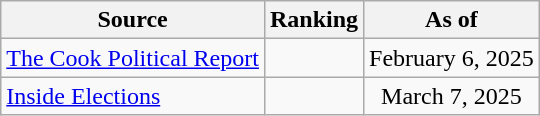<table class="wikitable" style="text-align:center">
<tr>
<th>Source</th>
<th>Ranking</th>
<th>As of</th>
</tr>
<tr>
<td align=left><a href='#'>The Cook Political Report</a></td>
<td></td>
<td>February 6, 2025</td>
</tr>
<tr>
<td align=left><a href='#'>Inside Elections</a></td>
<td></td>
<td>March 7, 2025</td>
</tr>
</table>
